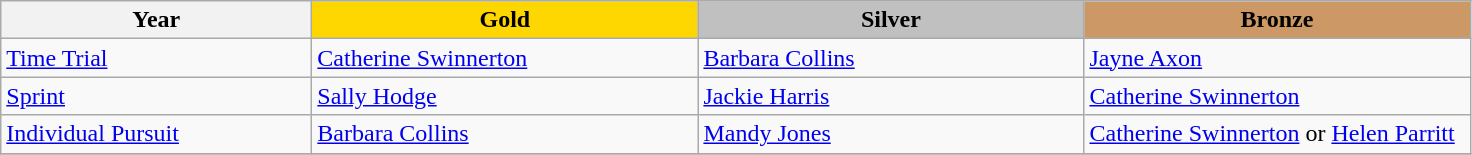<table class="wikitable" style="font-size: 100%">
<tr>
<th width=200>Year</th>
<th width=250 style="background-color: gold;">Gold</th>
<th width=250 style="background-color: silver;">Silver</th>
<th width=250 style="background-color: #cc9966;">Bronze</th>
</tr>
<tr>
<td><a href='#'>Time Trial</a></td>
<td><a href='#'>Catherine Swinnerton</a></td>
<td><a href='#'>Barbara Collins</a></td>
<td><a href='#'>Jayne Axon</a></td>
</tr>
<tr>
<td><a href='#'>Sprint</a></td>
<td><a href='#'>Sally Hodge</a></td>
<td><a href='#'>Jackie Harris</a></td>
<td><a href='#'>Catherine Swinnerton</a></td>
</tr>
<tr>
<td><a href='#'>Individual Pursuit</a></td>
<td><a href='#'>Barbara Collins</a></td>
<td><a href='#'>Mandy Jones</a></td>
<td><a href='#'>Catherine Swinnerton</a> or <a href='#'>Helen Parritt</a></td>
</tr>
<tr>
</tr>
</table>
